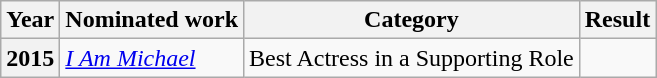<table class="wikitable plainrowheaders">
<tr>
<th scope="col">Year</th>
<th scope="col">Nominated work</th>
<th scope="col">Category</th>
<th scope="col">Result</th>
</tr>
<tr>
<th scope="row" style="text-align:center;">2015</th>
<td><em><a href='#'>I Am Michael</a></em></td>
<td>Best Actress in a Supporting Role</td>
<td></td>
</tr>
</table>
